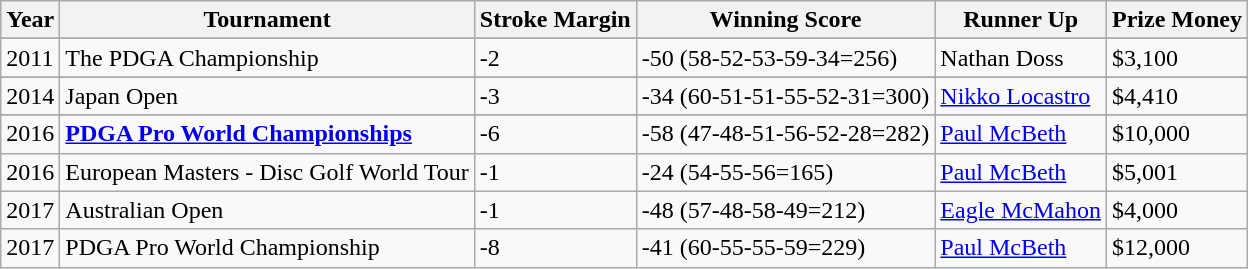<table class="wikitable">
<tr>
<th>Year</th>
<th>Tournament</th>
<th>Stroke Margin</th>
<th>Winning Score</th>
<th>Runner Up</th>
<th>Prize Money</th>
</tr>
<tr>
</tr>
<tr>
<td>2011</td>
<td>The PDGA Championship</td>
<td>-2</td>
<td>-50 (58-52-53-59-34=256)</td>
<td>Nathan Doss</td>
<td>$3,100</td>
</tr>
<tr>
</tr>
<tr>
<td>2014</td>
<td>Japan Open</td>
<td>-3</td>
<td>-34 (60-51-51-55-52-31=300)</td>
<td><a href='#'>Nikko Locastro</a></td>
<td>$4,410</td>
</tr>
<tr>
</tr>
<tr>
<td>2016</td>
<td><strong><a href='#'>PDGA Pro World Championships</a></strong></td>
<td>-6</td>
<td>-58 (47-48-51-56-52-28=282)</td>
<td><a href='#'>Paul McBeth</a></td>
<td>$10,000</td>
</tr>
<tr>
<td>2016</td>
<td>European Masters - Disc Golf World Tour</td>
<td>-1</td>
<td>-24 (54-55-56=165)</td>
<td><a href='#'>Paul McBeth</a></td>
<td>$5,001</td>
</tr>
<tr>
<td>2017</td>
<td>Australian Open</td>
<td>-1</td>
<td>-48 (57-48-58-49=212)</td>
<td><a href='#'>Eagle McMahon</a></td>
<td>$4,000</td>
</tr>
<tr>
<td>2017</td>
<td>PDGA Pro World Championship</td>
<td>-8</td>
<td>-41 (60-55-55-59=229)</td>
<td><a href='#'>Paul McBeth</a></td>
<td>$12,000</td>
</tr>
</table>
